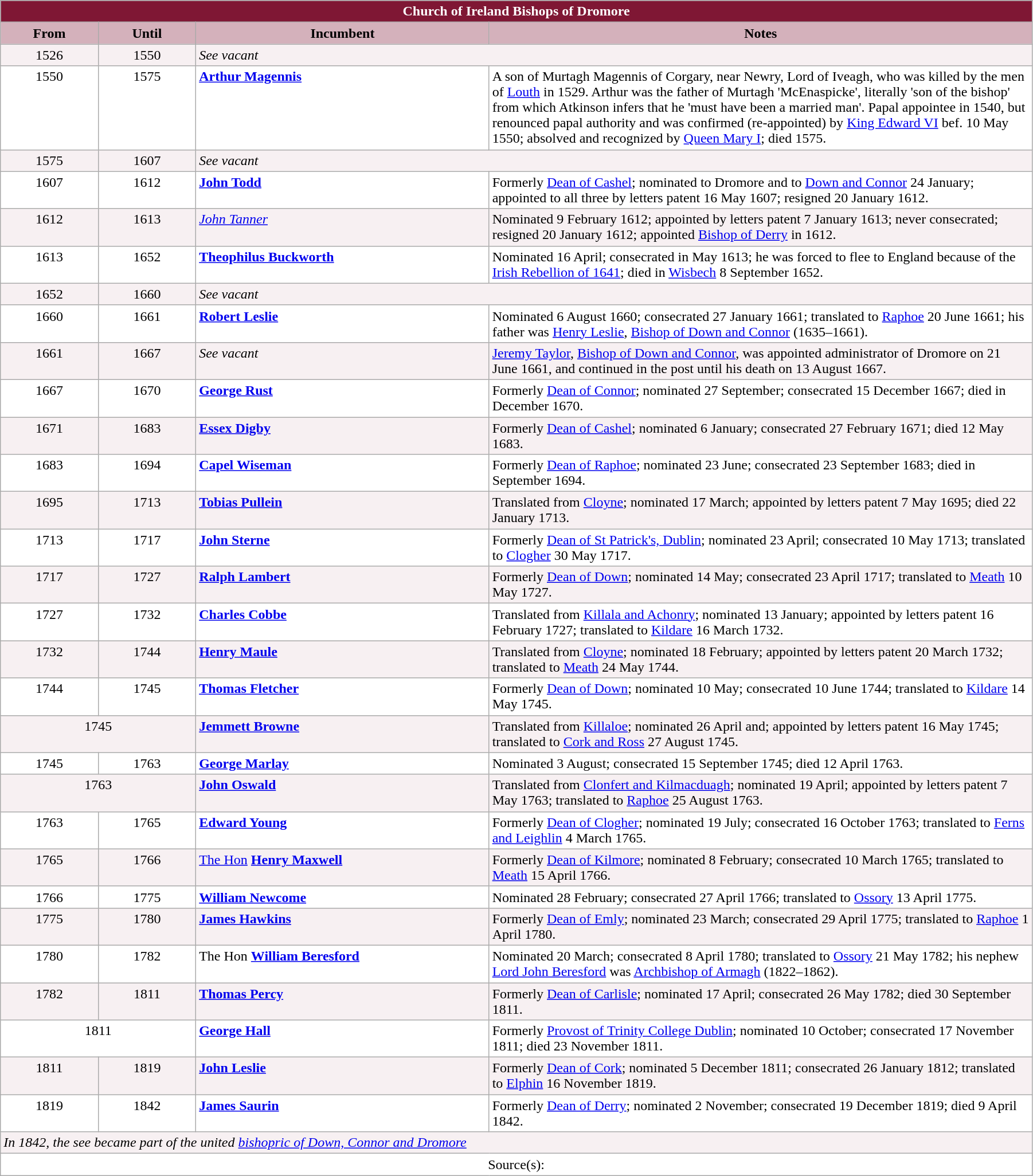<table class="wikitable" style="width:95%;" border="1" cellpadding="2">
<tr>
<th colspan="4" style="background-color: #7F1734; color: white;">Church of Ireland Bishops of Dromore</th>
</tr>
<tr>
<th style="background-color: #D4B1BB; width: 9%;">From</th>
<th style="background-color: #D4B1BB; width: 9%;">Until</th>
<th style="background-color: #D4B1BB; width: 27%;">Incumbent</th>
<th style="background-color: #D4B1BB; width: 50%;">Notes</th>
</tr>
<tr valign="top" style="background-color: #F7F0F2;">
<td style="text-align: center;">1526</td>
<td style="text-align: center;">1550</td>
<td colspan="2"><em>See vacant</em></td>
</tr>
<tr valign="top" style="background-color: white;">
<td style="text-align: center;">1550</td>
<td style="text-align: center;"> 1575</td>
<td><strong><a href='#'>Arthur Magennis</a></strong></td>
<td>A son of Murtagh Magennis of Corgary, near Newry, Lord of Iveagh, who was killed by the men of <a href='#'>Louth</a> in 1529. Arthur was the father of Murtagh 'McEnaspicke', literally 'son of the bishop' from which Atkinson infers that he 'must have been a married man'. Papal appointee in 1540, but renounced papal authority and was confirmed (re-appointed) by <a href='#'>King Edward VI</a> bef. 10 May 1550; absolved and recognized by <a href='#'>Queen Mary I</a>; died  1575.</td>
</tr>
<tr valign="top" style="background-color: #F7F0F2;">
<td style="text-align: center;"> 1575</td>
<td style="text-align: center;">1607</td>
<td colspan="2"><em>See vacant</em></td>
</tr>
<tr valign="top" style="background-color: white;">
<td style="text-align: center;">1607</td>
<td style="text-align: center;">1612</td>
<td><strong><a href='#'>John Todd</a></strong></td>
<td>Formerly <a href='#'>Dean of Cashel</a>; nominated to Dromore and to <a href='#'>Down and Connor</a> 24 January; appointed to all three by letters patent 16 May 1607; resigned 20 January 1612.</td>
</tr>
<tr valign="top" style="background-color: #F7F0F2;">
<td style="text-align: center;">1612</td>
<td style="text-align: center;">1613</td>
<td><em><a href='#'>John Tanner</a></em></td>
<td>Nominated 9 February 1612; appointed by letters patent 7 January 1613; never consecrated; resigned 20 January 1612; appointed <a href='#'>Bishop of Derry</a> in 1612.</td>
</tr>
<tr valign="top" style="background-color: white;">
<td style="text-align: center;">1613</td>
<td style="text-align: center;">1652</td>
<td><strong><a href='#'>Theophilus Buckworth</a></strong></td>
<td>Nominated 16 April; consecrated in May 1613; he was forced to flee to England because of the <a href='#'>Irish Rebellion of 1641</a>; died in <a href='#'>Wisbech</a>  8 September 1652.</td>
</tr>
<tr valign="top" style="background-color: #F7F0F2;">
<td style="text-align: center;">1652</td>
<td style="text-align: center;">1660</td>
<td colspan="2"><em>See vacant</em></td>
</tr>
<tr valign="top" style="background-color: white;">
<td style="text-align: center;">1660</td>
<td style="text-align: center;">1661</td>
<td><strong><a href='#'>Robert Leslie</a></strong></td>
<td>Nominated 6 August 1660; consecrated 27 January 1661; translated to <a href='#'>Raphoe</a> 20 June 1661; his father was <a href='#'>Henry Leslie</a>, <a href='#'>Bishop of Down and Connor</a> (1635–1661).</td>
</tr>
<tr valign="top" style="background-color: #F7F0F2;">
<td style="text-align: center;">1661</td>
<td style="text-align: center;">1667</td>
<td><em>See vacant</em></td>
<td><a href='#'>Jeremy Taylor</a>, <a href='#'>Bishop of Down and Connor</a>, was appointed administrator of Dromore on 21 June 1661, and continued in the post until his death on 13 August 1667.</td>
</tr>
<tr valign="top" style="background-color: white;">
<td style="text-align: center;">1667</td>
<td style="text-align: center;">1670</td>
<td><strong><a href='#'>George Rust</a></strong></td>
<td>Formerly <a href='#'>Dean of Connor</a>; nominated 27 September; consecrated 15 December 1667; died in December 1670.</td>
</tr>
<tr valign="top" style="background-color: #F7F0F2;">
<td style="text-align: center;">1671</td>
<td style="text-align: center;">1683</td>
<td><strong><a href='#'>Essex Digby</a></strong></td>
<td>Formerly <a href='#'>Dean of Cashel</a>; nominated 6 January; consecrated 27 February 1671; died 12 May 1683.</td>
</tr>
<tr valign="top" style="background-color: white;">
<td style="text-align: center;">1683</td>
<td style="text-align: center;">1694</td>
<td><strong><a href='#'>Capel Wiseman</a></strong></td>
<td>Formerly <a href='#'>Dean of Raphoe</a>; nominated 23 June; consecrated 23 September 1683; died in September 1694.</td>
</tr>
<tr valign="top" style="background-color: #F7F0F2;">
<td style="text-align: center;">1695</td>
<td style="text-align: center;">1713</td>
<td><strong><a href='#'>Tobias Pullein</a></strong></td>
<td>Translated from <a href='#'>Cloyne</a>; nominated 17 March; appointed by letters patent 7 May 1695; died 22 January 1713.</td>
</tr>
<tr valign="top" style="background-color: white;">
<td style="text-align: center;">1713</td>
<td style="text-align: center;">1717</td>
<td><strong><a href='#'>John Sterne</a></strong></td>
<td>Formerly <a href='#'>Dean of St Patrick's, Dublin</a>; nominated 23 April; consecrated 10 May 1713; translated to <a href='#'>Clogher</a> 30 May 1717.</td>
</tr>
<tr valign="top" style="background-color: #F7F0F2;">
<td style="text-align: center;">1717</td>
<td style="text-align: center;">1727</td>
<td><strong><a href='#'>Ralph Lambert</a></strong></td>
<td>Formerly <a href='#'>Dean of Down</a>; nominated 14 May; consecrated 23 April 1717; translated to <a href='#'>Meath</a> 10 May 1727.</td>
</tr>
<tr valign="top" style="background-color: white;">
<td style="text-align: center;">1727</td>
<td style="text-align: center;">1732</td>
<td><strong><a href='#'>Charles Cobbe</a></strong></td>
<td>Translated from <a href='#'>Killala and Achonry</a>; nominated 13 January; appointed by letters patent 16 February 1727; translated to <a href='#'>Kildare</a> 16 March 1732.</td>
</tr>
<tr valign="top" style="background-color: #F7F0F2;">
<td style="text-align: center;">1732</td>
<td style="text-align: center;">1744</td>
<td><strong><a href='#'>Henry Maule</a></strong></td>
<td>Translated from <a href='#'>Cloyne</a>; nominated 18 February; appointed by letters patent 20 March 1732; translated to <a href='#'>Meath</a> 24 May 1744.</td>
</tr>
<tr valign="top" style="background-color: white;">
<td style="text-align: center;">1744</td>
<td style="text-align: center;">1745</td>
<td><strong><a href='#'>Thomas Fletcher</a></strong></td>
<td>Formerly <a href='#'>Dean of Down</a>; nominated 10 May; consecrated 10 June 1744; translated to <a href='#'>Kildare</a> 14 May 1745.</td>
</tr>
<tr valign="top" style="background-color: #F7F0F2;">
<td style="text-align: center;" colspan="2">1745</td>
<td><strong><a href='#'>Jemmett Browne</a></strong></td>
<td>Translated from <a href='#'>Killaloe</a>; nominated 26 April and; appointed by letters patent 16 May 1745; translated to <a href='#'>Cork and Ross</a> 27 August 1745.</td>
</tr>
<tr valign="top" style="background-color: white;">
<td style="text-align: center;">1745</td>
<td style="text-align: center;">1763</td>
<td><strong><a href='#'>George Marlay</a></strong></td>
<td>Nominated 3 August; consecrated 15 September 1745; died 12 April 1763.</td>
</tr>
<tr valign="top" style="background-color: #F7F0F2;">
<td style="text-align: center;" colspan="2">1763</td>
<td><strong><a href='#'>John Oswald</a></strong></td>
<td>Translated from <a href='#'>Clonfert and Kilmacduagh</a>; nominated 19 April; appointed by letters patent 7 May 1763; translated to <a href='#'>Raphoe</a> 25 August 1763.</td>
</tr>
<tr valign="top" style="background-color: white;">
<td style="text-align: center;">1763</td>
<td style="text-align: center;">1765</td>
<td><strong><a href='#'>Edward Young</a></strong></td>
<td>Formerly <a href='#'>Dean of Clogher</a>; nominated 19 July; consecrated 16 October 1763; translated to <a href='#'>Ferns and Leighlin</a> 4 March 1765.</td>
</tr>
<tr valign="top" style="background-color: #F7F0F2;">
<td style="text-align: center;">1765</td>
<td style="text-align: center;">1766</td>
<td><a href='#'>The Hon</a> <strong><a href='#'>Henry Maxwell</a></strong></td>
<td>Formerly <a href='#'>Dean of Kilmore</a>; nominated 8 February; consecrated 10 March 1765; translated to <a href='#'>Meath</a> 15 April 1766.</td>
</tr>
<tr valign="top" style="background-color: white;">
<td style="text-align: center;">1766</td>
<td style="text-align: center;">1775</td>
<td><strong><a href='#'>William Newcome</a></strong></td>
<td>Nominated 28 February; consecrated 27 April 1766; translated to <a href='#'>Ossory</a> 13 April 1775.</td>
</tr>
<tr valign="top" style="background-color: #F7F0F2;">
<td style="text-align: center;">1775</td>
<td style="text-align: center;">1780</td>
<td><strong><a href='#'>James Hawkins</a></strong></td>
<td>Formerly <a href='#'>Dean of Emly</a>; nominated 23 March; consecrated 29 April 1775; translated to <a href='#'>Raphoe</a> 1 April 1780.</td>
</tr>
<tr valign="top" style="background-color: white;">
<td style="text-align: center;">1780</td>
<td style="text-align: center;">1782</td>
<td>The Hon <strong><a href='#'>William Beresford</a></strong></td>
<td>Nominated 20 March; consecrated 8 April 1780; translated to <a href='#'>Ossory</a> 21 May 1782; his nephew <a href='#'>Lord John Beresford</a> was <a href='#'>Archbishop of Armagh</a> (1822–1862).</td>
</tr>
<tr valign="top" style="background-color: #F7F0F2;">
<td style="text-align: center;">1782</td>
<td style="text-align: center;">1811</td>
<td><strong><a href='#'>Thomas Percy</a></strong></td>
<td>Formerly <a href='#'>Dean of Carlisle</a>; nominated 17 April; consecrated 26 May 1782; died 30 September 1811.</td>
</tr>
<tr valign="top" style="background-color: white;">
<td style="text-align: center;" colspan="2">1811</td>
<td><strong><a href='#'>George Hall</a></strong></td>
<td>Formerly <a href='#'>Provost of Trinity College Dublin</a>; nominated 10 October; consecrated 17 November 1811; died 23 November 1811.</td>
</tr>
<tr valign="top" style="background-color: #F7F0F2;">
<td style="text-align: center;">1811</td>
<td style="text-align: center;">1819</td>
<td><strong><a href='#'>John Leslie</a></strong></td>
<td>Formerly <a href='#'>Dean of Cork</a>; nominated 5 December 1811; consecrated 26 January 1812; translated to <a href='#'>Elphin</a> 16 November 1819.</td>
</tr>
<tr valign="top" style="background-color: white;">
<td style="text-align: center;">1819</td>
<td style="text-align: center;">1842</td>
<td><strong><a href='#'>James Saurin</a></strong></td>
<td>Formerly <a href='#'>Dean of Derry</a>; nominated 2 November; consecrated 19 December 1819; died 9 April 1842.</td>
</tr>
<tr valign="top" style="background-color: #F7F0F2;">
<td colspan="4"><em>In 1842, the see became part of the united <a href='#'>bishopric of Down, Connor and Dromore</a></em></td>
</tr>
<tr valign="top" style="background-color: white;">
<td colspan="4" style="text-align: center;">Source(s):</td>
</tr>
</table>
